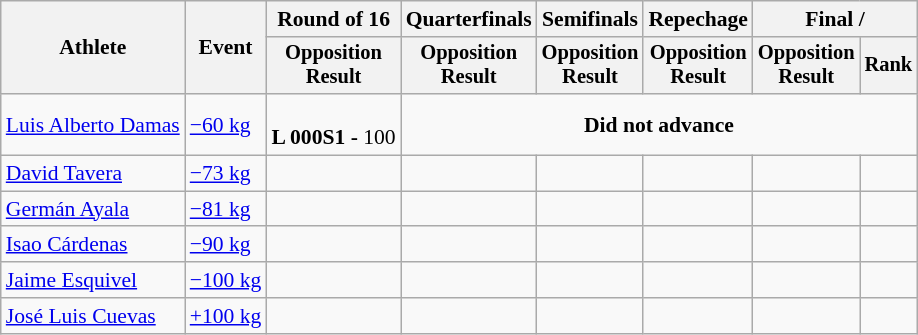<table class="wikitable" style="font-size:90%">
<tr>
<th rowspan=2>Athlete</th>
<th rowspan=2>Event</th>
<th>Round of 16</th>
<th>Quarterfinals</th>
<th>Semifinals</th>
<th>Repechage</th>
<th colspan=2>Final / </th>
</tr>
<tr style="font-size:95%">
<th>Opposition<br>Result</th>
<th>Opposition<br>Result</th>
<th>Opposition<br>Result</th>
<th>Opposition<br>Result</th>
<th>Opposition<br>Result</th>
<th>Rank</th>
</tr>
<tr align=center>
<td align=left><a href='#'>Luis Alberto Damas</a></td>
<td align=left><a href='#'>−60 kg</a></td>
<td><br> <strong>L 000S1 -</strong> 100</td>
<td colspan=5><strong>Did not advance</strong></td>
</tr>
<tr align=center>
<td align=left><a href='#'>David Tavera</a></td>
<td align=left><a href='#'>−73 kg</a></td>
<td></td>
<td></td>
<td></td>
<td></td>
<td></td>
<td></td>
</tr>
<tr align=center>
<td align=left><a href='#'>Germán Ayala</a></td>
<td align=left><a href='#'>−81 kg</a></td>
<td></td>
<td></td>
<td></td>
<td></td>
<td></td>
<td></td>
</tr>
<tr align=center>
<td align=left><a href='#'>Isao Cárdenas</a></td>
<td align=left><a href='#'>−90 kg</a></td>
<td></td>
<td></td>
<td></td>
<td></td>
<td></td>
<td></td>
</tr>
<tr align=center>
<td align=left><a href='#'>Jaime Esquivel</a></td>
<td align=left><a href='#'>−100 kg</a></td>
<td></td>
<td></td>
<td></td>
<td></td>
<td></td>
<td></td>
</tr>
<tr align=center>
<td align=left><a href='#'>José Luis Cuevas</a></td>
<td align=left><a href='#'>+100 kg</a></td>
<td></td>
<td></td>
<td></td>
<td></td>
<td></td>
<td></td>
</tr>
</table>
